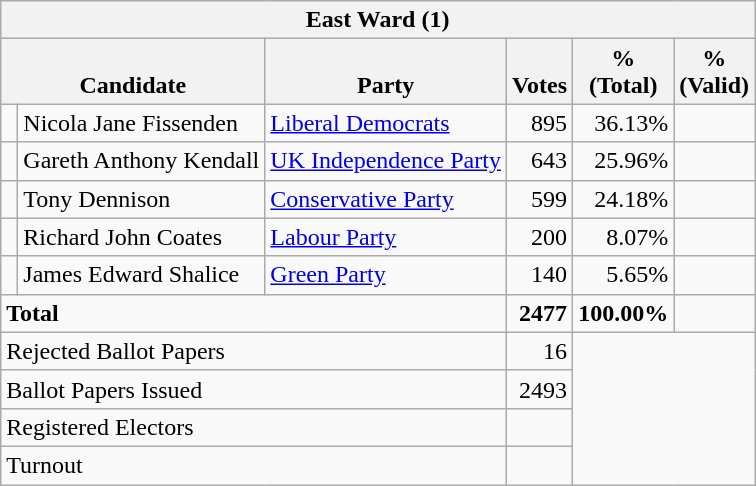<table class="wikitable" border="1" style="text-align:right; font-size:100%">
<tr>
<th align=center colspan=6>East Ward (1)</th>
</tr>
<tr>
<th valign=bottom align=left colspan=2>Candidate</th>
<th valign=bottom align=left>Party</th>
<th valign=bottom align=center>Votes</th>
<th align=center>%<br>(Total)</th>
<th align=center>%<br>(Valid)</th>
</tr>
<tr>
<td bgcolor=> </td>
<td align=left>Nicola Jane Fissenden</td>
<td align=left><a href='#'>Liberal Democrats</a></td>
<td>895</td>
<td>36.13%</td>
<td></td>
</tr>
<tr>
<td bgcolor=> </td>
<td align=left>Gareth Anthony Kendall</td>
<td align=left><a href='#'>UK Independence Party</a></td>
<td>643</td>
<td>25.96%</td>
<td></td>
</tr>
<tr>
<td bgcolor=> </td>
<td align=left>Tony Dennison</td>
<td align=left><a href='#'>Conservative Party</a></td>
<td>599</td>
<td>24.18%</td>
<td></td>
</tr>
<tr>
<td bgcolor=> </td>
<td align=left>Richard John Coates</td>
<td align=left><a href='#'>Labour Party</a></td>
<td>200</td>
<td>8.07%</td>
<td></td>
</tr>
<tr>
<td bgcolor=> </td>
<td align=left>James Edward Shalice</td>
<td align=left><a href='#'>Green Party</a></td>
<td>140</td>
<td>5.65%</td>
<td></td>
</tr>
<tr>
<td align=left colspan=3><strong>Total</strong></td>
<td><strong>2477</strong></td>
<td><strong>100.00%</strong></td>
<td></td>
</tr>
<tr>
<td align=left colspan=3>Rejected Ballot Papers</td>
<td>16</td>
</tr>
<tr>
<td align=left colspan=3>Ballot Papers Issued</td>
<td>2493</td>
</tr>
<tr>
<td align=left colspan=3>Registered Electors</td>
<td></td>
</tr>
<tr>
<td align=left colspan=3>Turnout</td>
<td></td>
</tr>
</table>
